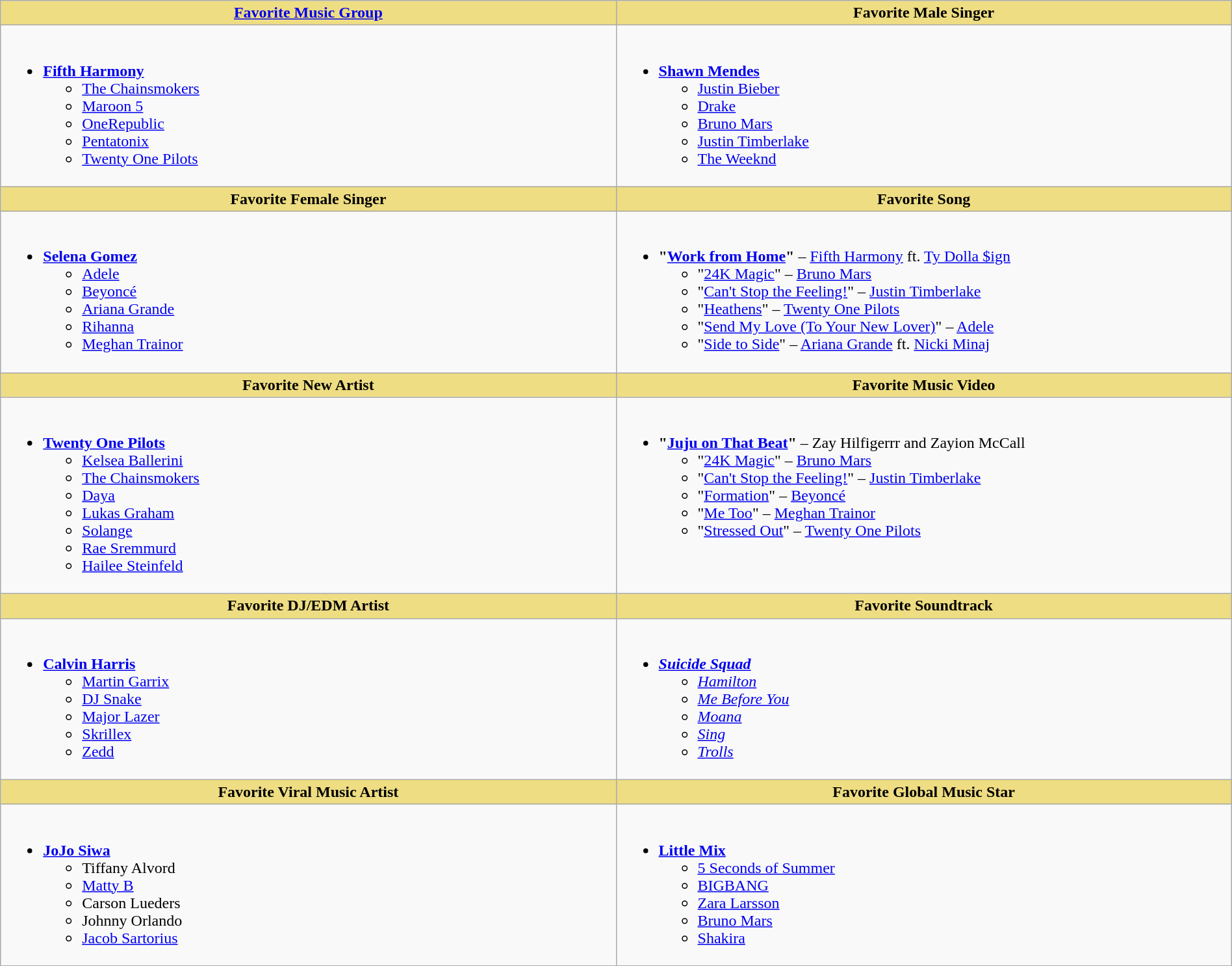<table class="wikitable" style="width:100%;">
<tr>
<th style="background:#EEDD82; width:50%"><a href='#'>Favorite Music Group</a></th>
<th style="background:#EEDD82; width:50%">Favorite Male Singer</th>
</tr>
<tr>
<td valign="top"><br><ul><li><strong><a href='#'>Fifth Harmony</a></strong><ul><li><a href='#'>The Chainsmokers</a></li><li><a href='#'>Maroon 5</a></li><li><a href='#'>OneRepublic</a></li><li><a href='#'>Pentatonix</a></li><li><a href='#'>Twenty One Pilots</a></li></ul></li></ul></td>
<td valign="top"><br><ul><li><strong><a href='#'>Shawn Mendes</a></strong><ul><li><a href='#'>Justin Bieber</a></li><li><a href='#'>Drake</a></li><li><a href='#'>Bruno Mars</a></li><li><a href='#'>Justin Timberlake</a></li><li><a href='#'>The Weeknd</a></li></ul></li></ul></td>
</tr>
<tr>
<th style="background:#EEDD82; width:50%">Favorite Female Singer</th>
<th style="background:#EEDD82; width:50%">Favorite Song</th>
</tr>
<tr>
<td valign="top"><br><ul><li><strong><a href='#'>Selena Gomez</a></strong><ul><li><a href='#'>Adele</a></li><li><a href='#'>Beyoncé</a></li><li><a href='#'>Ariana Grande</a></li><li><a href='#'>Rihanna</a></li><li><a href='#'>Meghan Trainor</a></li></ul></li></ul></td>
<td valign="top"><br><ul><li><strong>"<a href='#'>Work from Home</a>"</strong> – <a href='#'>Fifth Harmony</a> ft. <a href='#'>Ty Dolla $ign</a><ul><li>"<a href='#'>24K Magic</a>" – <a href='#'>Bruno Mars</a></li><li>"<a href='#'>Can't Stop the Feeling!</a>" – <a href='#'>Justin Timberlake</a></li><li>"<a href='#'>Heathens</a>" – <a href='#'>Twenty One Pilots</a></li><li>"<a href='#'>Send My Love (To Your New Lover)</a>" – <a href='#'>Adele</a></li><li>"<a href='#'>Side to Side</a>" – <a href='#'>Ariana Grande</a> ft. <a href='#'>Nicki Minaj</a></li></ul></li></ul></td>
</tr>
<tr>
<th style="background:#EEDD82; width:50%">Favorite New Artist</th>
<th style="background:#EEDD82; width:50%">Favorite Music Video</th>
</tr>
<tr>
<td valign="top"><br><ul><li><strong><a href='#'>Twenty One Pilots</a></strong><ul><li><a href='#'>Kelsea Ballerini</a></li><li><a href='#'>The Chainsmokers</a></li><li><a href='#'>Daya</a></li><li><a href='#'>Lukas Graham</a></li><li><a href='#'>Solange</a></li><li><a href='#'>Rae Sremmurd</a></li><li><a href='#'>Hailee Steinfeld</a></li></ul></li></ul></td>
<td valign="top"><br><ul><li><strong>"<a href='#'>Juju on That Beat</a>"</strong> – Zay Hilfigerrr and Zayion McCall<ul><li>"<a href='#'>24K Magic</a>" – <a href='#'>Bruno Mars</a></li><li>"<a href='#'>Can't Stop the Feeling!</a>" – <a href='#'>Justin Timberlake</a></li><li>"<a href='#'>Formation</a>" – <a href='#'>Beyoncé</a></li><li>"<a href='#'>Me Too</a>" – <a href='#'>Meghan Trainor</a></li><li>"<a href='#'>Stressed Out</a>" – <a href='#'>Twenty One Pilots</a></li></ul></li></ul></td>
</tr>
<tr>
<th style="background:#EEDD82; width:50%">Favorite DJ/EDM Artist</th>
<th style="background:#EEDD82; width:50%">Favorite Soundtrack</th>
</tr>
<tr>
<td valign="top"><br><ul><li><strong><a href='#'>Calvin Harris</a></strong><ul><li><a href='#'>Martin Garrix</a></li><li><a href='#'>DJ Snake</a></li><li><a href='#'>Major Lazer</a></li><li><a href='#'>Skrillex</a></li><li><a href='#'>Zedd</a></li></ul></li></ul></td>
<td valign="top"><br><ul><li><strong><em><a href='#'>Suicide Squad</a></em></strong><ul><li><em><a href='#'>Hamilton</a></em></li><li><em><a href='#'>Me Before You</a></em></li><li><em><a href='#'>Moana</a></em></li><li><em><a href='#'>Sing</a></em></li><li><em><a href='#'>Trolls</a></em></li></ul></li></ul></td>
</tr>
<tr>
<th style="background:#EEDD82; width:50%">Favorite Viral Music Artist</th>
<th style="background:#EEDD82; width:50%">Favorite Global Music Star</th>
</tr>
<tr>
<td valign="top"><br><ul><li><strong><a href='#'>JoJo Siwa</a></strong><ul><li>Tiffany Alvord</li><li><a href='#'>Matty B</a></li><li>Carson Lueders</li><li>Johnny Orlando</li><li><a href='#'>Jacob Sartorius</a></li></ul></li></ul></td>
<td valign="top"><br><ul><li><strong><a href='#'>Little Mix</a></strong><ul><li><a href='#'>5 Seconds of Summer</a></li><li><a href='#'>BIGBANG</a></li><li><a href='#'>Zara Larsson</a></li><li><a href='#'>Bruno Mars</a></li><li><a href='#'>Shakira</a></li></ul></li></ul></td>
</tr>
</table>
